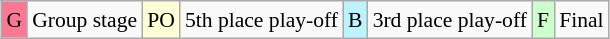<table class="wikitable" style="margin:0.5em auto; font-size:90%; line-height:1.25em;">
<tr>
<td bgcolor="#FA7894" align=center>G</td>
<td>Group stage</td>
<td bgcolor="#FFFFD7" align=center>PO</td>
<td>5th place play-off</td>
<td bgcolor="#BBF3FF" align=center>B</td>
<td>3rd place play-off</td>
<td bgcolor="#ccffcc" align=center>F</td>
<td>Final</td>
</tr>
</table>
